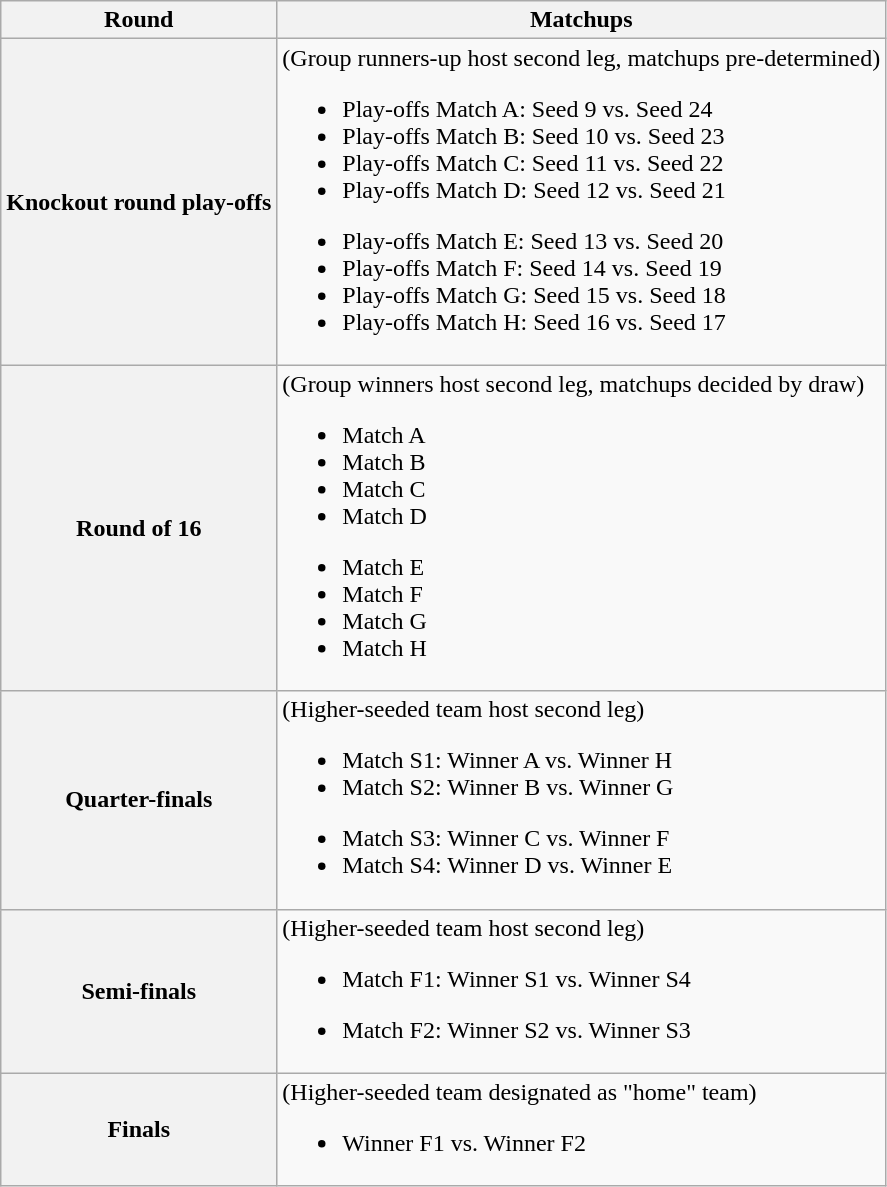<table class=wikitable>
<tr>
<th>Round</th>
<th>Matchups</th>
</tr>
<tr>
<th>Knockout round play-offs</th>
<td>(Group runners-up host second leg, matchups pre-determined)<br>
<ul><li>Play-offs Match A: Seed 9 vs. Seed 24</li><li>Play-offs Match B: Seed 10 vs. Seed 23</li><li>Play-offs Match C: Seed 11 vs. Seed 22</li><li>Play-offs Match D: Seed 12 vs. Seed 21</li></ul><ul><li>Play-offs Match E: Seed 13 vs. Seed 20</li><li>Play-offs Match F: Seed 14 vs. Seed 19</li><li>Play-offs Match G: Seed 15 vs. Seed 18</li><li>Play-offs Match H: Seed 16 vs. Seed 17</li></ul></td>
</tr>
<tr>
<th>Round of 16</th>
<td>(Group winners host second leg, matchups decided by draw)<br>
<ul><li>Match A</li><li>Match B</li><li>Match C</li><li>Match D</li></ul><ul><li>Match E</li><li>Match F</li><li>Match G</li><li>Match H</li></ul></td>
</tr>
<tr>
<th>Quarter-finals</th>
<td>(Higher-seeded team host second leg)<br>
<ul><li>Match S1: Winner A vs. Winner H</li><li>Match S2: Winner B vs. Winner G</li></ul><ul><li>Match S3: Winner C vs. Winner F</li><li>Match S4: Winner D vs. Winner E</li></ul></td>
</tr>
<tr>
<th>Semi-finals</th>
<td>(Higher-seeded team host second leg)<br>
<ul><li>Match F1: Winner S1 vs. Winner S4</li></ul><ul><li>Match F2: Winner S2 vs. Winner S3</li></ul></td>
</tr>
<tr>
<th>Finals</th>
<td>(Higher-seeded team designated as "home" team)<br><ul><li>Winner F1 vs. Winner F2</li></ul></td>
</tr>
</table>
